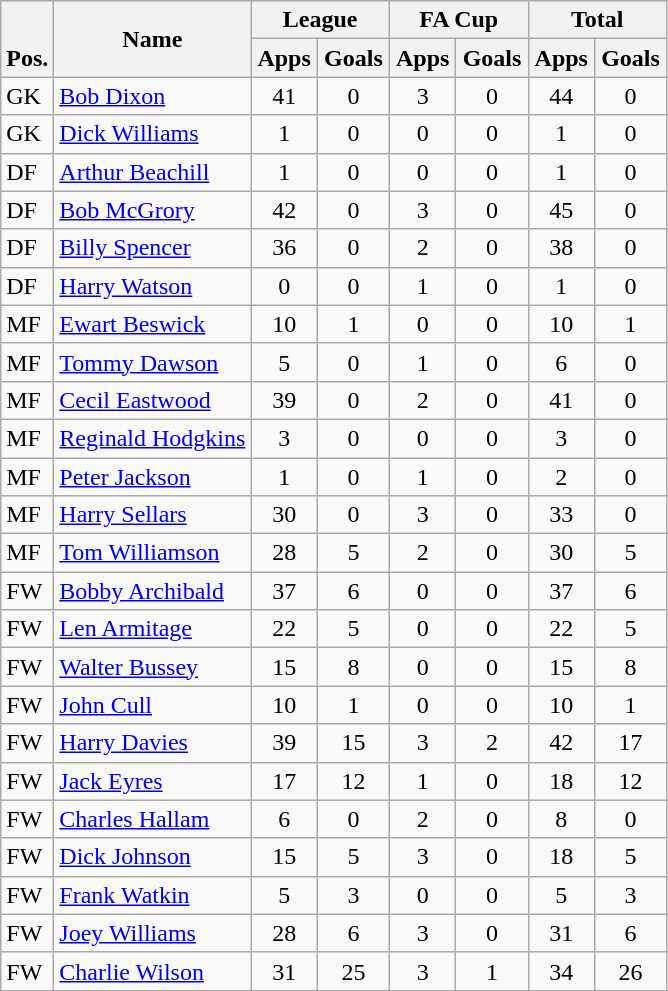<table class="wikitable" style="text-align:center">
<tr>
<th rowspan="2" valign="bottom">Pos.</th>
<th rowspan="2">Name</th>
<th colspan="2" width="85">League</th>
<th colspan="2" width="85">FA Cup</th>
<th colspan="2" width="85">Total</th>
</tr>
<tr>
<th>Apps</th>
<th>Goals</th>
<th>Apps</th>
<th>Goals</th>
<th>Apps</th>
<th>Goals</th>
</tr>
<tr>
<td align="left">GK</td>
<td align="left"> <a href='#'>Bob Dixon</a></td>
<td>41</td>
<td>0</td>
<td>3</td>
<td>0</td>
<td>44</td>
<td>0</td>
</tr>
<tr>
<td align="left">GK</td>
<td align="left"> <a href='#'>Dick Williams</a></td>
<td>1</td>
<td>0</td>
<td>0</td>
<td>0</td>
<td>1</td>
<td>0</td>
</tr>
<tr>
<td align="left">DF</td>
<td align="left"> <a href='#'>Arthur Beachill</a></td>
<td>1</td>
<td>0</td>
<td>0</td>
<td>0</td>
<td>1</td>
<td>0</td>
</tr>
<tr>
<td align="left">DF</td>
<td align="left"> <a href='#'>Bob McGrory</a></td>
<td>42</td>
<td>0</td>
<td>3</td>
<td>0</td>
<td>45</td>
<td>0</td>
</tr>
<tr>
<td align="left">DF</td>
<td align="left"> <a href='#'>Billy Spencer</a></td>
<td>36</td>
<td>0</td>
<td>2</td>
<td>0</td>
<td>38</td>
<td>0</td>
</tr>
<tr>
<td align="left">DF</td>
<td align="left"> <a href='#'>Harry Watson</a></td>
<td>0</td>
<td>0</td>
<td>1</td>
<td>0</td>
<td>1</td>
<td>0</td>
</tr>
<tr>
<td align="left">MF</td>
<td align="left"> <a href='#'>Ewart Beswick</a></td>
<td>10</td>
<td>1</td>
<td>0</td>
<td>0</td>
<td>10</td>
<td>1</td>
</tr>
<tr>
<td align="left">MF</td>
<td align="left"> <a href='#'>Tommy Dawson</a></td>
<td>5</td>
<td>0</td>
<td>1</td>
<td>0</td>
<td>6</td>
<td>0</td>
</tr>
<tr>
<td align="left">MF</td>
<td align="left"> <a href='#'>Cecil Eastwood</a></td>
<td>39</td>
<td>0</td>
<td>2</td>
<td>0</td>
<td>41</td>
<td>0</td>
</tr>
<tr>
<td align="left">MF</td>
<td align="left"> <a href='#'>Reginald Hodgkins</a></td>
<td>3</td>
<td>0</td>
<td>0</td>
<td>0</td>
<td>3</td>
<td>0</td>
</tr>
<tr>
<td align="left">MF</td>
<td align="left"> <a href='#'>Peter Jackson</a></td>
<td>1</td>
<td>0</td>
<td>1</td>
<td>0</td>
<td>2</td>
<td>0</td>
</tr>
<tr>
<td align="left">MF</td>
<td align="left"> <a href='#'>Harry Sellars</a></td>
<td>30</td>
<td>0</td>
<td>3</td>
<td>0</td>
<td>33</td>
<td>0</td>
</tr>
<tr>
<td align="left">MF</td>
<td align="left"> <a href='#'>Tom Williamson</a></td>
<td>28</td>
<td>5</td>
<td>2</td>
<td>0</td>
<td>30</td>
<td>5</td>
</tr>
<tr>
<td align="left">FW</td>
<td align="left"> <a href='#'>Bobby Archibald</a></td>
<td>37</td>
<td>6</td>
<td>0</td>
<td>0</td>
<td>37</td>
<td>6</td>
</tr>
<tr>
<td align="left">FW</td>
<td align="left"> <a href='#'>Len Armitage</a></td>
<td>22</td>
<td>5</td>
<td>0</td>
<td>0</td>
<td>22</td>
<td>5</td>
</tr>
<tr>
<td align="left">FW</td>
<td align="left"> <a href='#'>Walter Bussey</a></td>
<td>15</td>
<td>8</td>
<td>0</td>
<td>0</td>
<td>15</td>
<td>8</td>
</tr>
<tr>
<td align="left">FW</td>
<td align="left"> <a href='#'>John Cull</a></td>
<td>10</td>
<td>1</td>
<td>0</td>
<td>0</td>
<td>10</td>
<td>1</td>
</tr>
<tr>
<td align="left">FW</td>
<td align="left"> <a href='#'>Harry Davies</a></td>
<td>39</td>
<td>15</td>
<td>3</td>
<td>2</td>
<td>42</td>
<td>17</td>
</tr>
<tr>
<td align="left">FW</td>
<td align="left"> <a href='#'>Jack Eyres</a></td>
<td>17</td>
<td>12</td>
<td>1</td>
<td>0</td>
<td>18</td>
<td>12</td>
</tr>
<tr>
<td align="left">FW</td>
<td align="left"> <a href='#'>Charles Hallam</a></td>
<td>6</td>
<td>0</td>
<td>2</td>
<td>0</td>
<td>8</td>
<td>0</td>
</tr>
<tr>
<td align="left">FW</td>
<td align="left"> <a href='#'>Dick Johnson</a></td>
<td>15</td>
<td>5</td>
<td>3</td>
<td>0</td>
<td>18</td>
<td>5</td>
</tr>
<tr>
<td align="left">FW</td>
<td align="left"> <a href='#'>Frank Watkin</a></td>
<td>5</td>
<td>3</td>
<td>0</td>
<td>0</td>
<td>5</td>
<td>3</td>
</tr>
<tr>
<td align="left">FW</td>
<td align="left"> <a href='#'>Joey Williams</a></td>
<td>28</td>
<td>6</td>
<td>3</td>
<td>0</td>
<td>31</td>
<td>6</td>
</tr>
<tr>
<td align="left">FW</td>
<td align="left"> <a href='#'>Charlie Wilson</a></td>
<td>31</td>
<td>25</td>
<td>3</td>
<td>1</td>
<td>34</td>
<td>26</td>
</tr>
<tr>
</tr>
</table>
